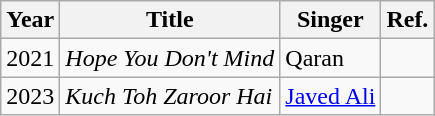<table class="wikitable sortable">
<tr>
<th>Year</th>
<th>Title</th>
<th>Singer</th>
<th>Ref.</th>
</tr>
<tr>
<td>2021</td>
<td><em>Hope You Don't Mind</em></td>
<td>Qaran</td>
<td></td>
</tr>
<tr>
<td>2023</td>
<td><em>Kuch Toh Zaroor Hai</em></td>
<td><a href='#'>Javed Ali</a></td>
<td></td>
</tr>
</table>
